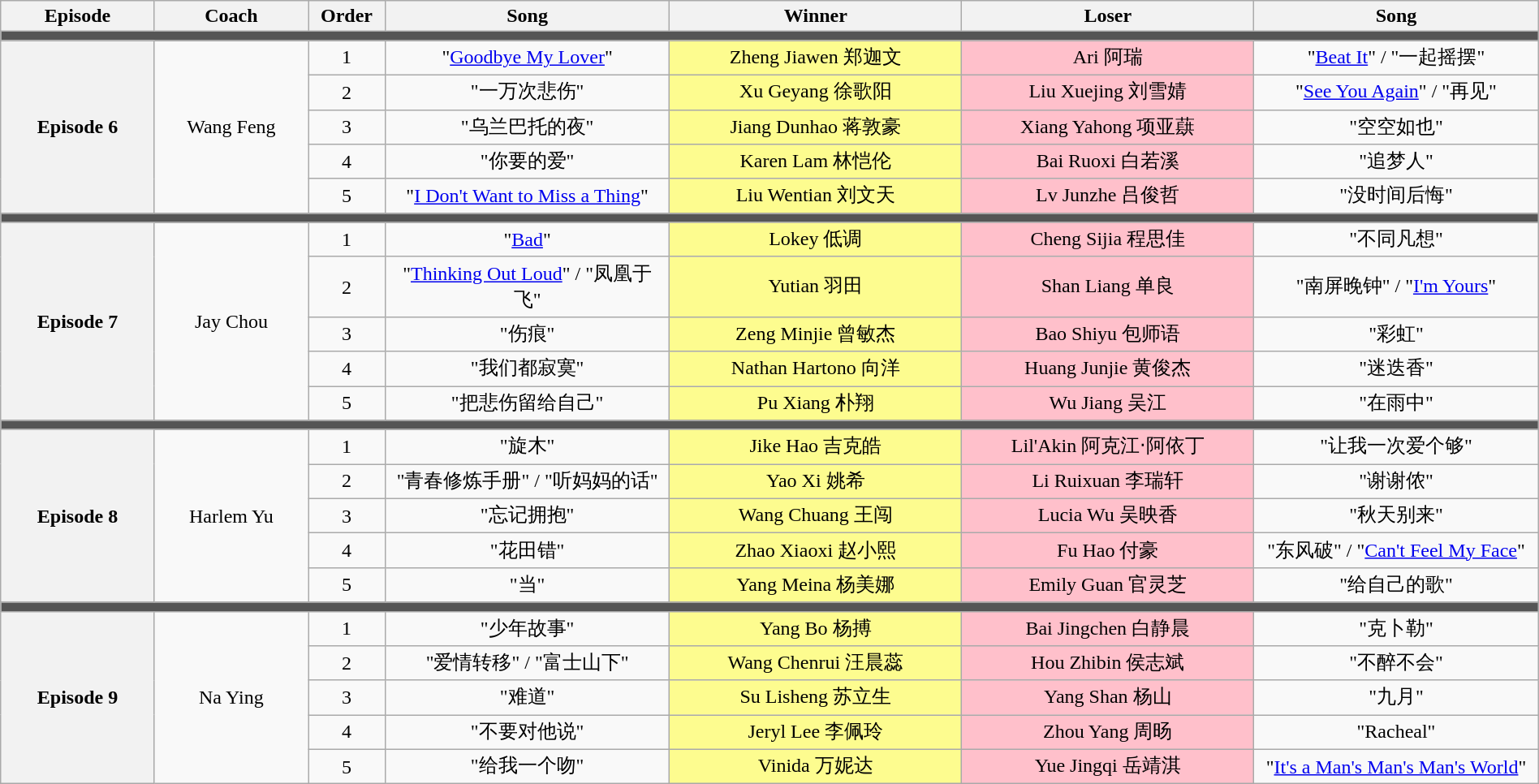<table class="wikitable" style="text-align: center; width:100%;">
<tr>
<th style="width:10%;">Episode</th>
<th style="width:10%;">Coach</th>
<th style="width:5%;">Order</th>
<th style="width:18.5%;">Song</th>
<th style="width:19%;">Winner</th>
<th style="width:19%;">Loser</th>
<th style="width:18.5%;">Song</th>
</tr>
<tr>
<td colspan="8" style="background:#555;"></td>
</tr>
<tr>
<th rowspan="5">Episode 6<br><small></small></th>
<td rowspan=5>Wang Feng</td>
<td>1</td>
<td>"<a href='#'>Goodbye My Lover</a>"</td>
<td style="background:#fdfc8f;">Zheng Jiawen 郑迦文</td>
<td style="background:pink;">Ari 阿瑞</td>
<td>"<a href='#'>Beat It</a>" / "一起摇摆"</td>
</tr>
<tr>
<td>2</td>
<td>"一万次悲伤"</td>
<td style="background:#fdfc8f;">Xu Geyang 徐歌阳</td>
<td style="background:pink;">Liu Xuejing 刘雪婧</td>
<td>"<a href='#'>See You Again</a>" / "再见"</td>
</tr>
<tr>
<td>3</td>
<td>"乌兰巴托的夜"</td>
<td style="background:#fdfc8f;">Jiang Dunhao 蒋敦豪</td>
<td style="background:pink;">Xiang Yahong 项亚蕻</td>
<td>"空空如也"</td>
</tr>
<tr>
<td>4</td>
<td>"你要的爱"</td>
<td style="background:#fdfc8f;">Karen Lam 林恺伦</td>
<td style="background:pink;">Bai Ruoxi 白若溪</td>
<td>"追梦人"</td>
</tr>
<tr>
<td>5</td>
<td>"<a href='#'>I Don't Want to Miss a Thing</a>"</td>
<td style="background:#fdfc8f;">Liu Wentian 刘文天</td>
<td style="background:pink;">Lv Junzhe 吕俊哲</td>
<td>"没时间后悔"</td>
</tr>
<tr>
<td colspan="8" style="background:#555;"></td>
</tr>
<tr>
<th rowspan="5">Episode 7<br><small></small></th>
<td rowspan=5>Jay Chou</td>
<td>1</td>
<td>"<a href='#'>Bad</a>"</td>
<td style="background:#fdfc8f;">Lokey 低调</td>
<td style="background:pink;">Cheng Sijia 程思佳</td>
<td>"不同凡想"</td>
</tr>
<tr>
<td>2</td>
<td>"<a href='#'>Thinking Out Loud</a>" / "凤凰于飞"</td>
<td style="background:#fdfc8f;">Yutian 羽田</td>
<td style="background:pink;">Shan Liang 单良</td>
<td>"南屏晚钟" / "<a href='#'>I'm Yours</a>"</td>
</tr>
<tr>
<td>3</td>
<td>"伤痕"</td>
<td style="background:#fdfc8f;">Zeng Minjie 曾敏杰</td>
<td style="background:pink;">Bao Shiyu 包师语</td>
<td>"彩虹"</td>
</tr>
<tr>
<td>4</td>
<td>"我们都寂寞"</td>
<td style="background:#fdfc8f;">Nathan Hartono 向洋</td>
<td style="background:pink;">Huang Junjie 黄俊杰</td>
<td>"迷迭香"</td>
</tr>
<tr>
<td>5</td>
<td>"把悲伤留给自己"</td>
<td style="background:#fdfc8f;">Pu Xiang 朴翔</td>
<td style="background:pink;">Wu Jiang 吴江</td>
<td>"在雨中"</td>
</tr>
<tr>
<td colspan="8" style="background:#555;"></td>
</tr>
<tr>
<th rowspan="5">Episode 8<br><small></small></th>
<td rowspan=5>Harlem Yu</td>
<td>1</td>
<td>"旋木"</td>
<td style="background:#fdfc8f;">Jike Hao 吉克皓</td>
<td style="background:pink;">Lil'Akin 阿克江‧阿依丁</td>
<td>"让我一次爱个够"</td>
</tr>
<tr>
<td>2</td>
<td>"青春修炼手册" / "听妈妈的话"</td>
<td style="background:#fdfc8f;">Yao Xi 姚希</td>
<td style="background:pink;">Li Ruixuan 李瑞轩</td>
<td>"谢谢侬"</td>
</tr>
<tr>
<td>3</td>
<td>"忘记拥抱"</td>
<td style="background:#fdfc8f;">Wang Chuang 王闯</td>
<td style="background:pink;">Lucia Wu 吴映香</td>
<td>"秋天别来"</td>
</tr>
<tr>
<td>4</td>
<td>"花田错"</td>
<td style="background:#fdfc8f;">Zhao Xiaoxi 赵小熙</td>
<td style="background:pink;">Fu Hao 付豪</td>
<td>"东风破" / "<a href='#'>Can't Feel My Face</a>"</td>
</tr>
<tr>
<td>5</td>
<td>"当"</td>
<td style="background:#fdfc8f;">Yang Meina 杨美娜</td>
<td style="background:pink;">Emily Guan 官灵芝</td>
<td>"给自己的歌"</td>
</tr>
<tr>
<td colspan="8" style="background:#555;"></td>
</tr>
<tr>
<th rowspan="5">Episode 9<br><small></small></th>
<td rowspan=5>Na Ying</td>
<td>1</td>
<td>"少年故事"</td>
<td style="background:#fdfc8f;">Yang Bo 杨搏</td>
<td style="background:pink;">Bai Jingchen 白静晨</td>
<td>"克卜勒"</td>
</tr>
<tr>
<td>2</td>
<td>"爱情转移" / "富士山下"</td>
<td style="background:#fdfc8f;">Wang Chenrui 汪晨蕊</td>
<td style="background:pink;">Hou Zhibin 侯志斌</td>
<td>"不醉不会"</td>
</tr>
<tr>
<td>3</td>
<td>"难道"</td>
<td style="background:#fdfc8f;">Su Lisheng 苏立生</td>
<td style="background:pink;">Yang Shan 杨山</td>
<td>"九月"</td>
</tr>
<tr>
<td>4</td>
<td>"不要对他说"</td>
<td style="background:#fdfc8f;">Jeryl Lee 李佩玲</td>
<td style="background:pink;">Zhou Yang 周旸</td>
<td>"Racheal"</td>
</tr>
<tr>
<td>5</td>
<td>"给我一个吻"</td>
<td style="background:#fdfc8f;">Vinida 万妮达</td>
<td style="background:pink;">Yue Jingqi 岳靖淇</td>
<td>"<a href='#'>It's a Man's Man's Man's World</a>"</td>
</tr>
</table>
